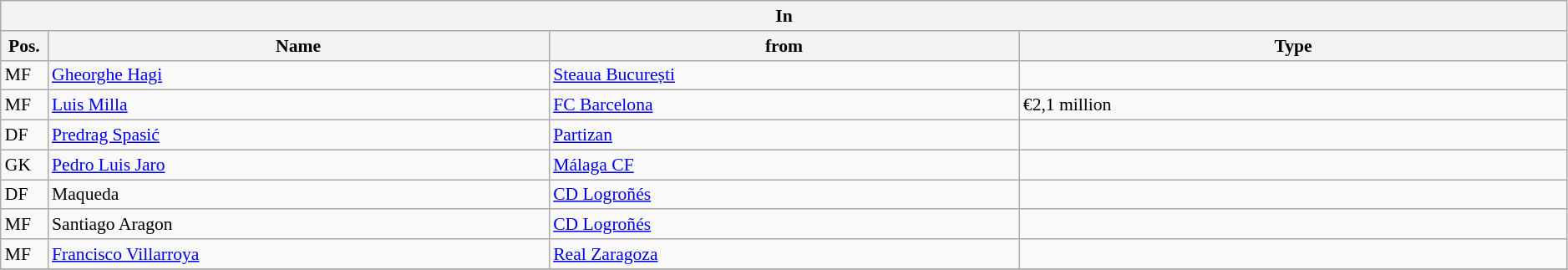<table class="wikitable" style="font-size:90%;width:99%;">
<tr>
<th colspan="4">In</th>
</tr>
<tr>
<th width=3%>Pos.</th>
<th width=32%>Name</th>
<th width=30%>from</th>
<th width=35%>Type</th>
</tr>
<tr>
<td>MF</td>
<td><a href='#'>Gheorghe Hagi</a></td>
<td><a href='#'>Steaua București</a></td>
<td></td>
</tr>
<tr>
<td>MF</td>
<td><a href='#'>Luis Milla</a></td>
<td><a href='#'>FC Barcelona</a></td>
<td>€2,1 million</td>
</tr>
<tr>
<td>DF</td>
<td><a href='#'>Predrag Spasić</a></td>
<td><a href='#'>Partizan</a></td>
<td></td>
</tr>
<tr>
<td>GK</td>
<td><a href='#'>Pedro Luis Jaro</a></td>
<td><a href='#'>Málaga CF</a></td>
<td></td>
</tr>
<tr>
<td>DF</td>
<td>Maqueda</td>
<td><a href='#'>CD Logroñés</a></td>
<td></td>
</tr>
<tr>
<td>MF</td>
<td>Santiago Aragon</td>
<td><a href='#'>CD Logroñés</a></td>
<td></td>
</tr>
<tr>
<td>MF</td>
<td><a href='#'>Francisco Villarroya</a></td>
<td><a href='#'>Real Zaragoza</a></td>
<td></td>
</tr>
<tr>
</tr>
</table>
